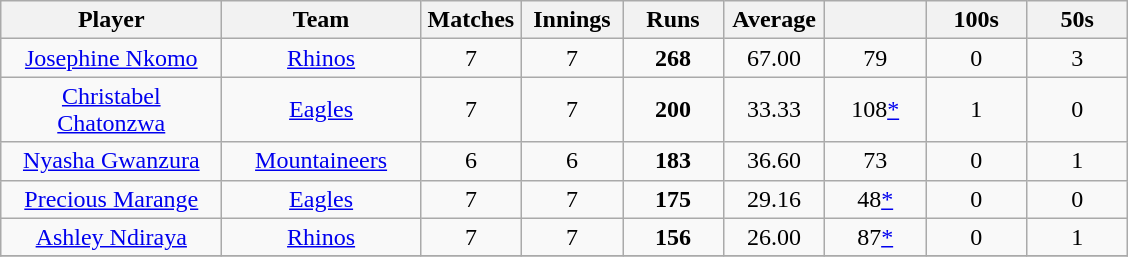<table class="wikitable" style="text-align:center;">
<tr>
<th width=140>Player</th>
<th width=125>Team</th>
<th width=60>Matches</th>
<th width=60>Innings</th>
<th width=60>Runs</th>
<th width=60>Average</th>
<th width=60></th>
<th width=60>100s</th>
<th width=60>50s</th>
</tr>
<tr>
<td><a href='#'>Josephine Nkomo</a></td>
<td><a href='#'>Rhinos</a></td>
<td>7</td>
<td>7</td>
<td><strong>268</strong></td>
<td>67.00</td>
<td>79</td>
<td>0</td>
<td>3</td>
</tr>
<tr>
<td><a href='#'>Christabel Chatonzwa</a></td>
<td><a href='#'>Eagles</a></td>
<td>7</td>
<td>7</td>
<td><strong>200</strong></td>
<td>33.33</td>
<td>108<a href='#'>*</a></td>
<td>1</td>
<td>0</td>
</tr>
<tr>
<td><a href='#'>Nyasha Gwanzura</a></td>
<td><a href='#'>Mountaineers</a></td>
<td>6</td>
<td>6</td>
<td><strong>183</strong></td>
<td>36.60</td>
<td>73</td>
<td>0</td>
<td>1</td>
</tr>
<tr>
<td><a href='#'>Precious Marange</a></td>
<td><a href='#'>Eagles</a></td>
<td>7</td>
<td>7</td>
<td><strong>175</strong></td>
<td>29.16</td>
<td>48<a href='#'>*</a></td>
<td>0</td>
<td>0</td>
</tr>
<tr>
<td><a href='#'>Ashley Ndiraya</a></td>
<td><a href='#'>Rhinos</a></td>
<td>7</td>
<td>7</td>
<td><strong>156</strong></td>
<td>26.00</td>
<td>87<a href='#'>*</a></td>
<td>0</td>
<td>1</td>
</tr>
<tr>
</tr>
</table>
